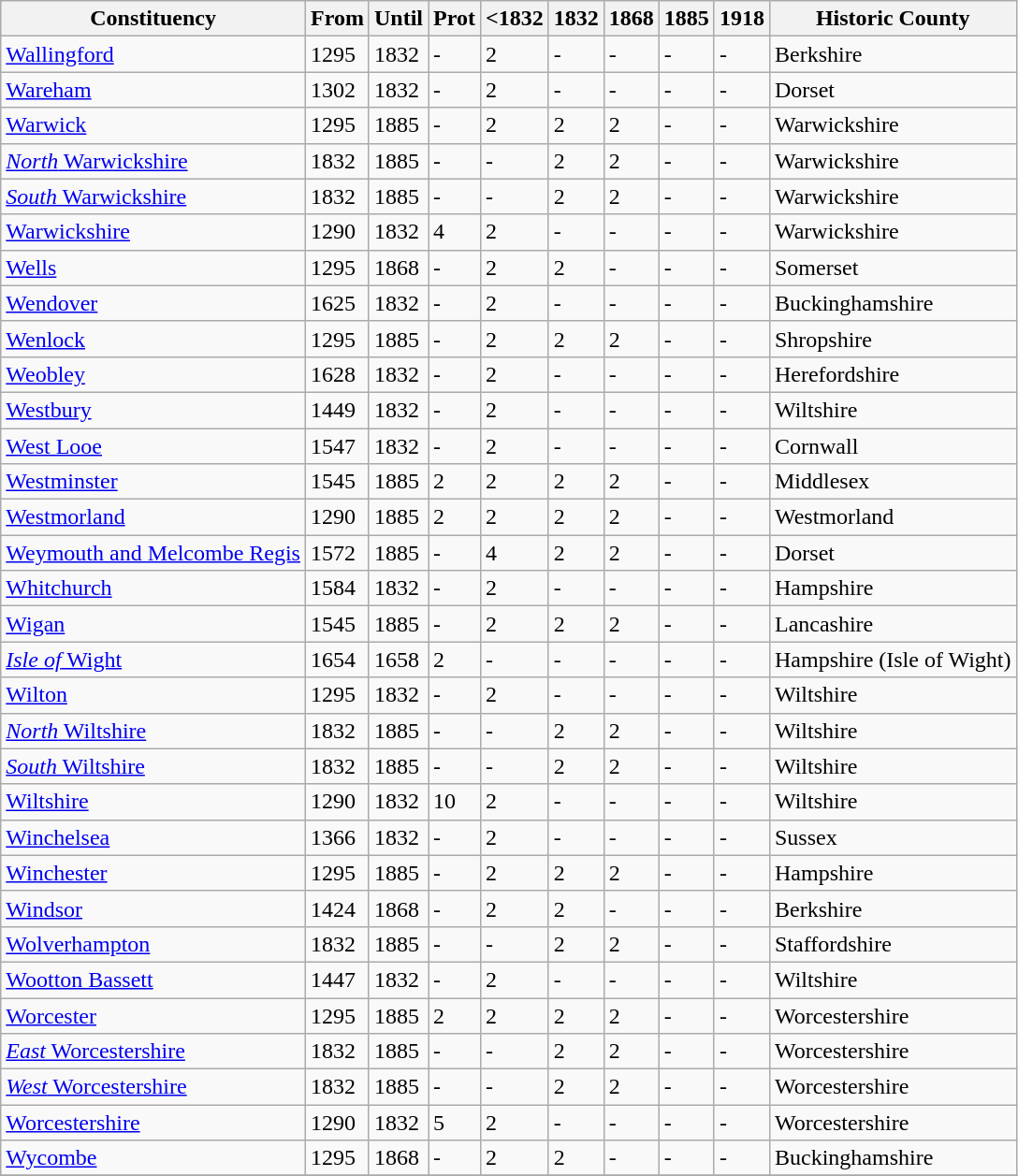<table class="wikitable">
<tr>
<th>Constituency</th>
<th>From</th>
<th>Until</th>
<th>Prot</th>
<th><1832</th>
<th>1832</th>
<th>1868</th>
<th>1885</th>
<th>1918</th>
<th>Historic County</th>
</tr>
<tr>
<td><a href='#'>Wallingford</a></td>
<td>1295</td>
<td>1832</td>
<td>-</td>
<td>2</td>
<td>-</td>
<td>-</td>
<td>-</td>
<td>-</td>
<td>Berkshire</td>
</tr>
<tr>
<td><a href='#'>Wareham</a></td>
<td>1302</td>
<td>1832</td>
<td>-</td>
<td>2</td>
<td>-</td>
<td>-</td>
<td>-</td>
<td>-</td>
<td>Dorset</td>
</tr>
<tr>
<td><a href='#'>Warwick</a></td>
<td>1295</td>
<td>1885</td>
<td>-</td>
<td>2</td>
<td>2</td>
<td>2</td>
<td>-</td>
<td>-</td>
<td>Warwickshire</td>
</tr>
<tr>
<td><a href='#'><em>North</em> Warwickshire</a></td>
<td>1832</td>
<td>1885</td>
<td>-</td>
<td>-</td>
<td>2</td>
<td>2</td>
<td>-</td>
<td>-</td>
<td>Warwickshire</td>
</tr>
<tr>
<td><a href='#'><em>South</em> Warwickshire</a></td>
<td>1832</td>
<td>1885</td>
<td>-</td>
<td>-</td>
<td>2</td>
<td>2</td>
<td>-</td>
<td>-</td>
<td>Warwickshire</td>
</tr>
<tr>
<td><a href='#'>Warwickshire</a></td>
<td>1290</td>
<td>1832</td>
<td>4</td>
<td>2</td>
<td>-</td>
<td>-</td>
<td>-</td>
<td>-</td>
<td>Warwickshire</td>
</tr>
<tr>
<td><a href='#'>Wells</a></td>
<td>1295</td>
<td>1868</td>
<td>-</td>
<td>2</td>
<td>2</td>
<td>-</td>
<td>-</td>
<td>-</td>
<td>Somerset</td>
</tr>
<tr>
<td><a href='#'>Wendover</a></td>
<td>1625</td>
<td>1832</td>
<td>-</td>
<td>2</td>
<td>-</td>
<td>-</td>
<td>-</td>
<td>-</td>
<td>Buckinghamshire</td>
</tr>
<tr>
<td><a href='#'>Wenlock</a></td>
<td>1295</td>
<td>1885</td>
<td>-</td>
<td>2</td>
<td>2</td>
<td>2</td>
<td>-</td>
<td>-</td>
<td>Shropshire</td>
</tr>
<tr>
<td><a href='#'>Weobley</a></td>
<td>1628</td>
<td>1832</td>
<td>-</td>
<td>2</td>
<td>-</td>
<td>-</td>
<td>-</td>
<td>-</td>
<td>Herefordshire</td>
</tr>
<tr>
<td><a href='#'>Westbury</a></td>
<td>1449</td>
<td>1832</td>
<td>-</td>
<td>2</td>
<td>-</td>
<td>-</td>
<td>-</td>
<td>-</td>
<td>Wiltshire</td>
</tr>
<tr>
<td><a href='#'>West Looe</a></td>
<td>1547</td>
<td>1832</td>
<td>-</td>
<td>2</td>
<td>-</td>
<td>-</td>
<td>-</td>
<td>-</td>
<td>Cornwall</td>
</tr>
<tr>
<td><a href='#'>Westminster</a></td>
<td>1545</td>
<td>1885</td>
<td>2</td>
<td>2</td>
<td>2</td>
<td>2</td>
<td>-</td>
<td>-</td>
<td>Middlesex</td>
</tr>
<tr>
<td><a href='#'>Westmorland</a></td>
<td>1290</td>
<td>1885</td>
<td>2</td>
<td>2</td>
<td>2</td>
<td>2</td>
<td>-</td>
<td>-</td>
<td>Westmorland</td>
</tr>
<tr>
<td><a href='#'>Weymouth and Melcombe Regis</a></td>
<td>1572</td>
<td>1885</td>
<td>-</td>
<td>4</td>
<td>2</td>
<td>2</td>
<td>-</td>
<td>-</td>
<td>Dorset</td>
</tr>
<tr>
<td><a href='#'>Whitchurch</a></td>
<td>1584</td>
<td>1832</td>
<td>-</td>
<td>2</td>
<td>-</td>
<td>-</td>
<td>-</td>
<td>-</td>
<td>Hampshire</td>
</tr>
<tr>
<td><a href='#'>Wigan</a></td>
<td>1545</td>
<td>1885</td>
<td>-</td>
<td>2</td>
<td>2</td>
<td>2</td>
<td>-</td>
<td>-</td>
<td>Lancashire</td>
</tr>
<tr>
<td><a href='#'><em>Isle of</em> Wight</a></td>
<td>1654</td>
<td>1658</td>
<td>2</td>
<td>-</td>
<td>-</td>
<td>-</td>
<td>-</td>
<td>-</td>
<td>Hampshire (Isle of Wight)</td>
</tr>
<tr>
<td><a href='#'>Wilton</a></td>
<td>1295</td>
<td>1832</td>
<td>-</td>
<td>2</td>
<td>-</td>
<td>-</td>
<td>-</td>
<td>-</td>
<td>Wiltshire</td>
</tr>
<tr>
<td><a href='#'><em>North</em> Wiltshire</a></td>
<td>1832</td>
<td>1885</td>
<td>-</td>
<td>-</td>
<td>2</td>
<td>2</td>
<td>-</td>
<td>-</td>
<td>Wiltshire</td>
</tr>
<tr>
<td><a href='#'><em>South</em> Wiltshire</a></td>
<td>1832</td>
<td>1885</td>
<td>-</td>
<td>-</td>
<td>2</td>
<td>2</td>
<td>-</td>
<td>-</td>
<td>Wiltshire</td>
</tr>
<tr>
<td><a href='#'>Wiltshire</a></td>
<td>1290</td>
<td>1832</td>
<td>10</td>
<td>2</td>
<td>-</td>
<td>-</td>
<td>-</td>
<td>-</td>
<td>Wiltshire</td>
</tr>
<tr>
<td><a href='#'>Winchelsea</a></td>
<td>1366</td>
<td>1832</td>
<td>-</td>
<td>2</td>
<td>-</td>
<td>-</td>
<td>-</td>
<td>-</td>
<td>Sussex</td>
</tr>
<tr>
<td><a href='#'>Winchester</a></td>
<td>1295</td>
<td>1885</td>
<td>-</td>
<td>2</td>
<td>2</td>
<td>2</td>
<td>-</td>
<td>-</td>
<td>Hampshire</td>
</tr>
<tr>
<td><a href='#'>Windsor</a></td>
<td>1424</td>
<td>1868</td>
<td>-</td>
<td>2</td>
<td>2</td>
<td>-</td>
<td>-</td>
<td>-</td>
<td>Berkshire</td>
</tr>
<tr>
<td><a href='#'>Wolverhampton</a></td>
<td>1832</td>
<td>1885</td>
<td>-</td>
<td>-</td>
<td>2</td>
<td>2</td>
<td>-</td>
<td>-</td>
<td>Staffordshire</td>
</tr>
<tr>
<td><a href='#'>Wootton Bassett</a></td>
<td>1447</td>
<td>1832</td>
<td>-</td>
<td>2</td>
<td>-</td>
<td>-</td>
<td>-</td>
<td>-</td>
<td>Wiltshire</td>
</tr>
<tr>
<td><a href='#'>Worcester</a></td>
<td>1295</td>
<td>1885</td>
<td>2</td>
<td>2</td>
<td>2</td>
<td>2</td>
<td>-</td>
<td>-</td>
<td>Worcestershire</td>
</tr>
<tr>
<td><a href='#'><em>East</em> Worcestershire</a></td>
<td>1832</td>
<td>1885</td>
<td>-</td>
<td>-</td>
<td>2</td>
<td>2</td>
<td>-</td>
<td>-</td>
<td>Worcestershire</td>
</tr>
<tr>
<td><a href='#'><em>West</em> Worcestershire</a></td>
<td>1832</td>
<td>1885</td>
<td>-</td>
<td>-</td>
<td>2</td>
<td>2</td>
<td>-</td>
<td>-</td>
<td>Worcestershire</td>
</tr>
<tr>
<td><a href='#'>Worcestershire</a></td>
<td>1290</td>
<td>1832</td>
<td>5</td>
<td>2</td>
<td>-</td>
<td>-</td>
<td>-</td>
<td>-</td>
<td>Worcestershire</td>
</tr>
<tr>
<td><a href='#'>Wycombe</a></td>
<td>1295</td>
<td>1868</td>
<td>-</td>
<td>2</td>
<td>2</td>
<td>-</td>
<td>-</td>
<td>-</td>
<td>Buckinghamshire</td>
</tr>
<tr>
</tr>
</table>
